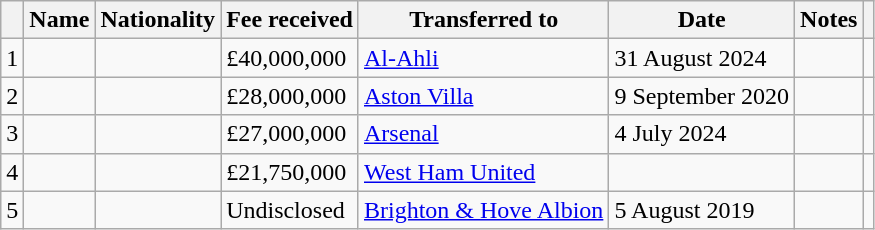<table class="wikitable">
<tr>
<th></th>
<th>Name</th>
<th>Nationality</th>
<th>Fee received</th>
<th>Transferred to</th>
<th>Date</th>
<th>Notes</th>
<th></th>
</tr>
<tr>
<td style="text-align:center;">1</td>
<td></td>
<td></td>
<td>£40,000,000</td>
<td> <a href='#'>Al-Ahli</a></td>
<td>31 August 2024</td>
<td style="text-align:center;"></td>
<td style="text-align:center;"></td>
</tr>
<tr>
<td style="text-align:center;">2</td>
<td></td>
<td></td>
<td>£28,000,000</td>
<td> <a href='#'>Aston Villa</a></td>
<td>9 September 2020</td>
<td style="text-align:center;"></td>
<td style="text-align:center;"></td>
</tr>
<tr>
<td style="text-align:center;">3</td>
<td></td>
<td></td>
<td>£27,000,000</td>
<td> <a href='#'>Arsenal</a></td>
<td>4 July 2024</td>
<td style="text-align:center;"></td>
<td style="text-align:center;"></td>
</tr>
<tr>
<td style="text-align:center;">4</td>
<td></td>
<td></td>
<td>£21,750,000</td>
<td> <a href='#'>West Ham United</a></td>
<td></td>
<td style="text-align:center;"></td>
<td style="text-align:center;"></td>
</tr>
<tr>
<td style="text-align:center;">5</td>
<td></td>
<td></td>
<td>Undisclosed</td>
<td> <a href='#'>Brighton & Hove Albion</a></td>
<td>5 August 2019</td>
<td style="text-align:center;"></td>
<td style="text-align:center;"></td>
</tr>
</table>
